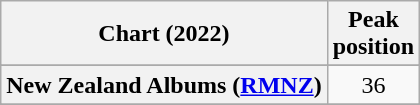<table class="wikitable sortable plainrowheaders" style="text-align:center">
<tr>
<th scope="col">Chart (2022)</th>
<th scope="col">Peak<br>position</th>
</tr>
<tr>
</tr>
<tr>
</tr>
<tr>
</tr>
<tr>
</tr>
<tr>
</tr>
<tr>
</tr>
<tr>
</tr>
<tr>
</tr>
<tr>
</tr>
<tr>
<th scope="row">New Zealand Albums (<a href='#'>RMNZ</a>)</th>
<td>36</td>
</tr>
<tr>
</tr>
<tr>
</tr>
<tr>
</tr>
<tr>
</tr>
<tr>
</tr>
<tr>
</tr>
<tr>
</tr>
<tr>
</tr>
</table>
